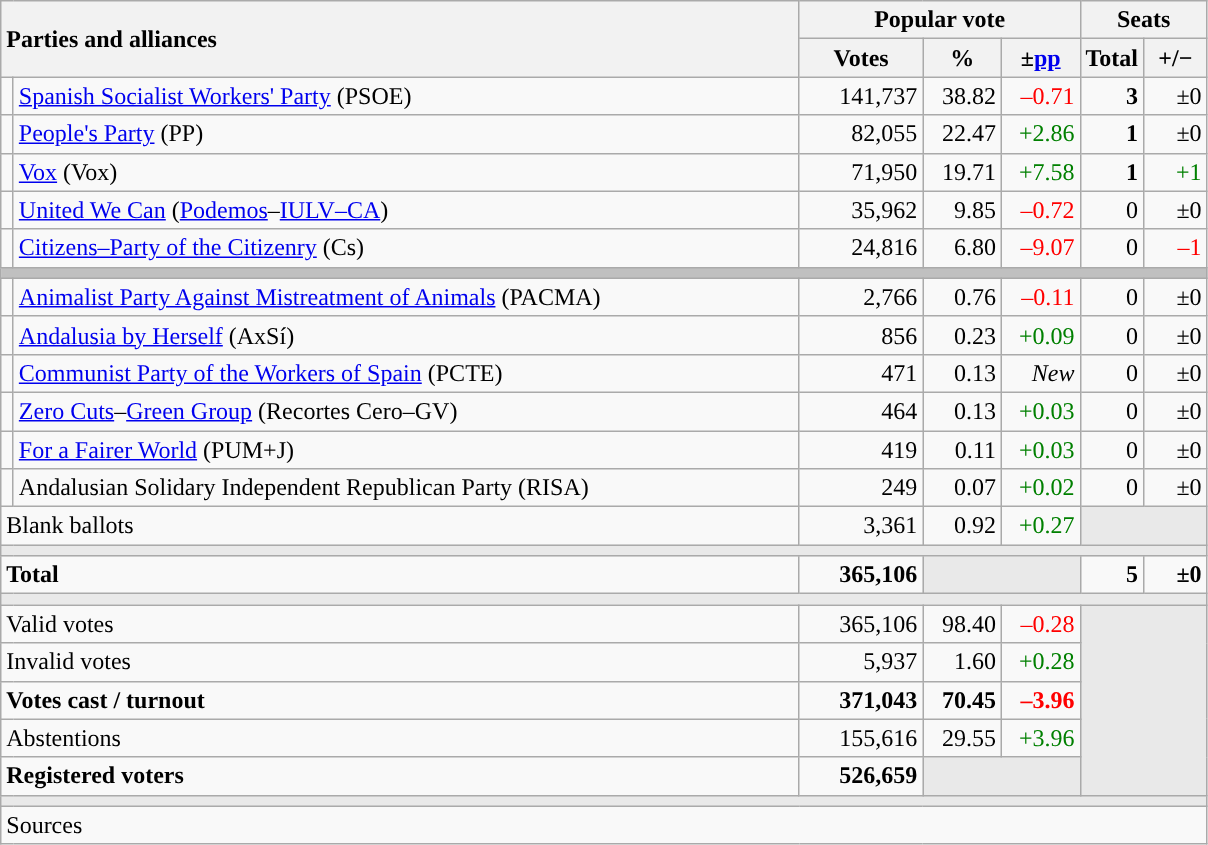<table class="wikitable" style="text-align:right;">
<tr>
<th style="text-align:left;" rowspan="2" colspan="2" width="525">Parties and alliances</th>
<th colspan="3">Popular vote</th>
<th colspan="2">Seats</th>
</tr>
<tr>
<th width="75">Votes</th>
<th width="45">%</th>
<th width="45">±<a href='#'>pp</a></th>
<th width="35">Total</th>
<th width="35">+/−</th>
</tr>
<tr>
<td width="1" style="color:inherit;background:"></td>
<td align="left"><a href='#'>Spanish Socialist Workers' Party</a> (PSOE)</td>
<td>141,737</td>
<td>38.82</td>
<td style="color:red;">–0.71</td>
<td><strong>3</strong></td>
<td>±0</td>
</tr>
<tr>
<td style="color:inherit;background:"></td>
<td align="left"><a href='#'>People's Party</a> (PP)</td>
<td>82,055</td>
<td>22.47</td>
<td style="color:green;">+2.86</td>
<td><strong>1</strong></td>
<td>±0</td>
</tr>
<tr>
<td style="color:inherit;background:"></td>
<td align="left"><a href='#'>Vox</a> (Vox)</td>
<td>71,950</td>
<td>19.71</td>
<td style="color:green;">+7.58</td>
<td><strong>1</strong></td>
<td style="color:green;">+1</td>
</tr>
<tr>
<td style="color:inherit;background:"></td>
<td align="left"><a href='#'>United We Can</a> (<a href='#'>Podemos</a>–<a href='#'>IULV–CA</a>)</td>
<td>35,962</td>
<td>9.85</td>
<td style="color:red;">–0.72</td>
<td>0</td>
<td>±0</td>
</tr>
<tr>
<td style="color:inherit;background:"></td>
<td align="left"><a href='#'>Citizens–Party of the Citizenry</a> (Cs)</td>
<td>24,816</td>
<td>6.80</td>
<td style="color:red;">–9.07</td>
<td>0</td>
<td style="color:red;">–1</td>
</tr>
<tr>
<td colspan="7" bgcolor="#C0C0C0"></td>
</tr>
<tr>
<td style="color:inherit;background:"></td>
<td align="left"><a href='#'>Animalist Party Against Mistreatment of Animals</a> (PACMA)</td>
<td>2,766</td>
<td>0.76</td>
<td style="color:red;">–0.11</td>
<td>0</td>
<td>±0</td>
</tr>
<tr>
<td style="color:inherit;background:"></td>
<td align="left"><a href='#'>Andalusia by Herself</a> (AxSí)</td>
<td>856</td>
<td>0.23</td>
<td style="color:green;">+0.09</td>
<td>0</td>
<td>±0</td>
</tr>
<tr>
<td style="color:inherit;background:"></td>
<td align="left"><a href='#'>Communist Party of the Workers of Spain</a> (PCTE)</td>
<td>471</td>
<td>0.13</td>
<td><em>New</em></td>
<td>0</td>
<td>±0</td>
</tr>
<tr>
<td style="color:inherit;background:"></td>
<td align="left"><a href='#'>Zero Cuts</a>–<a href='#'>Green Group</a> (Recortes Cero–GV)</td>
<td>464</td>
<td>0.13</td>
<td style="color:green;">+0.03</td>
<td>0</td>
<td>±0</td>
</tr>
<tr>
<td style="color:inherit;background:"></td>
<td align="left"><a href='#'>For a Fairer World</a> (PUM+J)</td>
<td>419</td>
<td>0.11</td>
<td style="color:green;">+0.03</td>
<td>0</td>
<td>±0</td>
</tr>
<tr>
<td style="color:inherit;background:"></td>
<td align="left">Andalusian Solidary Independent Republican Party (RISA)</td>
<td>249</td>
<td>0.07</td>
<td style="color:green;">+0.02</td>
<td>0</td>
<td>±0</td>
</tr>
<tr>
<td align="left" colspan="2">Blank ballots</td>
<td>3,361</td>
<td>0.92</td>
<td style="color:green;">+0.27</td>
<td bgcolor="#E9E9E9" colspan="2"></td>
</tr>
<tr>
<td colspan="7" bgcolor="#E9E9E9"></td>
</tr>
<tr style="font-weight:bold;">
<td align="left" colspan="2">Total</td>
<td>365,106</td>
<td bgcolor="#E9E9E9" colspan="2"></td>
<td>5</td>
<td>±0</td>
</tr>
<tr>
<td colspan="7" bgcolor="#E9E9E9"></td>
</tr>
<tr>
<td align="left" colspan="2">Valid votes</td>
<td>365,106</td>
<td>98.40</td>
<td style="color:red;">–0.28</td>
<td bgcolor="#E9E9E9" colspan="2" rowspan="5"></td>
</tr>
<tr>
<td align="left" colspan="2">Invalid votes</td>
<td>5,937</td>
<td>1.60</td>
<td style="color:green;">+0.28</td>
</tr>
<tr style="font-weight:bold;">
<td align="left" colspan="2">Votes cast / turnout</td>
<td>371,043</td>
<td>70.45</td>
<td style="color:red;">–3.96</td>
</tr>
<tr>
<td align="left" colspan="2">Abstentions</td>
<td>155,616</td>
<td>29.55</td>
<td style="color:green;">+3.96</td>
</tr>
<tr style="font-weight:bold;">
<td align="left" colspan="2">Registered voters</td>
<td>526,659</td>
<td bgcolor="#E9E9E9" colspan="2"></td>
</tr>
<tr>
<td colspan="7" bgcolor="#E9E9E9"></td>
</tr>
<tr>
<td align="left" colspan="7">Sources</td>
</tr>
</table>
